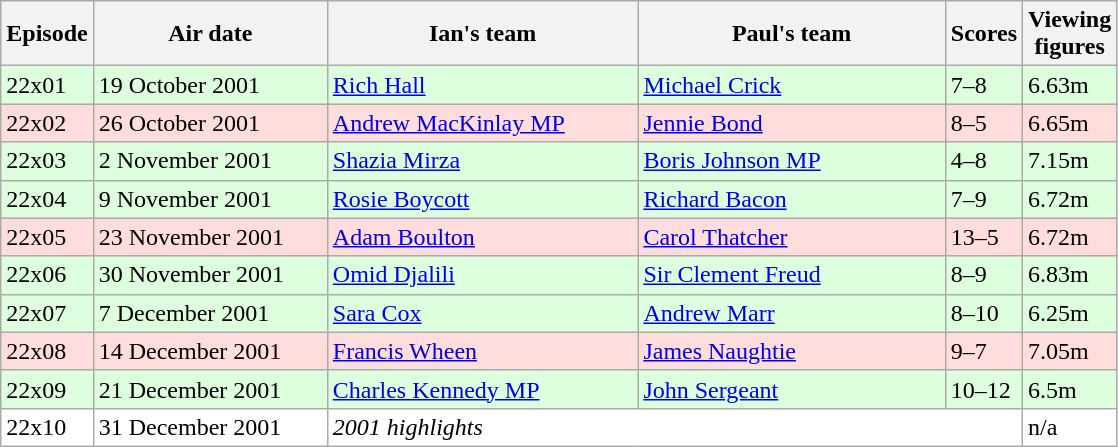<table class="wikitable" style="width:745px;">
<tr>
<th style="width:5%;">Episode</th>
<th style="width:23%;">Air date</th>
<th style="width:31%;">Ian's team</th>
<th style="width:31%;">Paul's team</th>
<th style="width:6%;">Scores</th>
<th style="width:120%;">Viewing figures</th>
</tr>
<tr style="background:#dfd;">
<td>22x01</td>
<td>19 October 2001</td>
<td><a href='#'>Rich Hall</a></td>
<td><a href='#'>Michael Crick</a></td>
<td>7–8</td>
<td>6.63m</td>
</tr>
<tr style="background:#fdd;">
<td>22x02</td>
<td>26 October 2001</td>
<td><a href='#'>Andrew MacKinlay MP</a></td>
<td><a href='#'>Jennie Bond</a></td>
<td>8–5</td>
<td>6.65m</td>
</tr>
<tr style="background:#dfd;">
<td>22x03</td>
<td>2 November 2001</td>
<td><a href='#'>Shazia Mirza</a></td>
<td><a href='#'>Boris Johnson MP</a></td>
<td>4–8</td>
<td>7.15m</td>
</tr>
<tr style="background:#dfd;">
<td>22x04</td>
<td>9 November 2001</td>
<td><a href='#'>Rosie Boycott</a></td>
<td><a href='#'>Richard Bacon</a></td>
<td>7–9</td>
<td>6.72m</td>
</tr>
<tr style="background:#fdd;">
<td>22x05</td>
<td>23 November 2001</td>
<td><a href='#'>Adam Boulton</a></td>
<td><a href='#'>Carol Thatcher</a></td>
<td>13–5</td>
<td>6.72m</td>
</tr>
<tr style="background:#dfd;">
<td>22x06</td>
<td>30 November 2001</td>
<td><a href='#'>Omid Djalili</a></td>
<td><a href='#'>Sir Clement Freud</a></td>
<td>8–9</td>
<td>6.83m</td>
</tr>
<tr style="background:#dfd;">
<td>22x07</td>
<td>7 December 2001</td>
<td><a href='#'>Sara Cox</a></td>
<td><a href='#'>Andrew Marr</a></td>
<td>8–10</td>
<td>6.25m</td>
</tr>
<tr style="background:#fdd;">
<td>22x08</td>
<td>14 December 2001</td>
<td><a href='#'>Francis Wheen</a></td>
<td><a href='#'>James Naughtie</a></td>
<td>9–7</td>
<td>7.05m</td>
</tr>
<tr style="background:#dfd;">
<td>22x09</td>
<td>21 December 2001</td>
<td><a href='#'>Charles Kennedy MP</a></td>
<td><a href='#'>John Sergeant</a></td>
<td>10–12</td>
<td>6.5m</td>
</tr>
<tr style="background:#fff;">
<td>22x10</td>
<td>31 December 2001</td>
<td colspan="3"><em>2001 highlights</em></td>
<td>n/a</td>
</tr>
</table>
